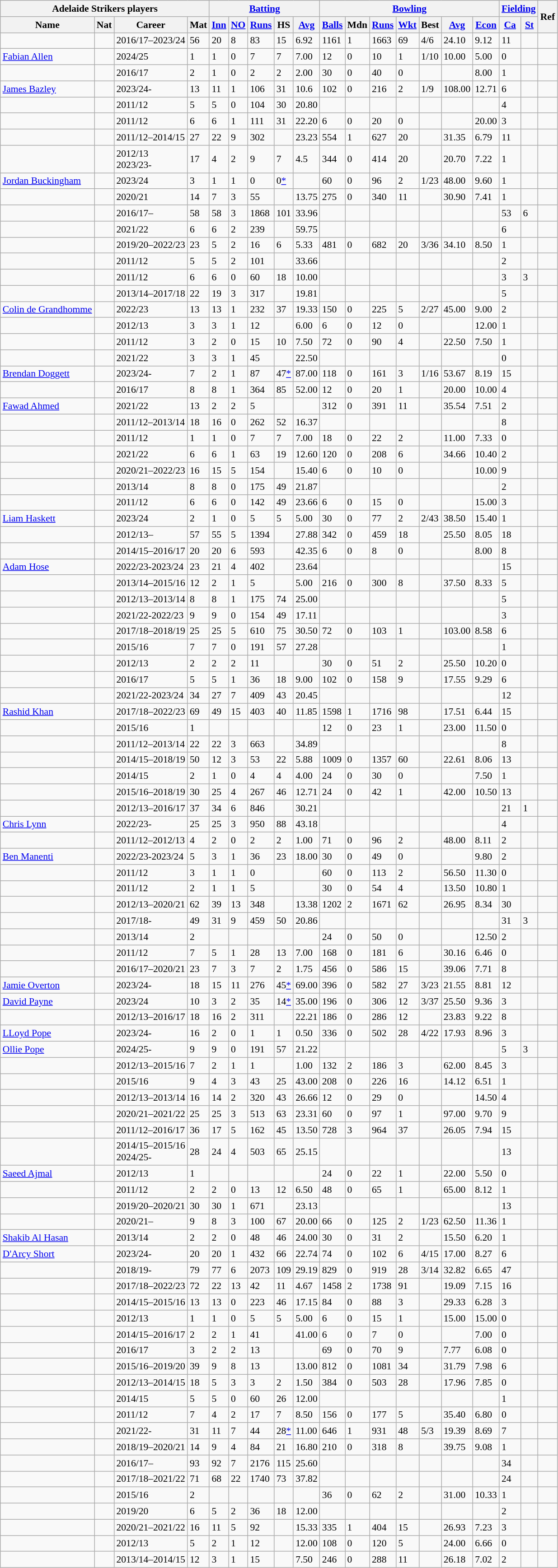<table class="wikitable sortable" style="font-size: 90%;">
<tr style="background:#efefef;">
<th colspan=4>Adelaide Strikers players</th>
<th colspan=5><a href='#'>Batting</a></th>
<th colspan=7><a href='#'>Bowling</a></th>
<th colspan=2><a href='#'>Fielding</a></th>
<th rowspan=2 class="unsortable">Ref</th>
</tr>
<tr style="background:#efefef;">
<th>Name</th>
<th>Nat</th>
<th>Career</th>
<th>Mat</th>
<th><a href='#'>Inn</a></th>
<th><a href='#'>NO</a></th>
<th><a href='#'>Runs</a></th>
<th>HS</th>
<th><a href='#'>Avg</a></th>
<th><a href='#'>Balls</a></th>
<th>Mdn</th>
<th><a href='#'>Runs</a></th>
<th><a href='#'>Wkt</a></th>
<th>Best</th>
<th><a href='#'>Avg</a></th>
<th><a href='#'>Econ</a></th>
<th><a href='#'>Ca</a></th>
<th><a href='#'>St</a></th>
</tr>
<tr>
<td></td>
<td></td>
<td>2016/17–2023/24</td>
<td>56</td>
<td>20</td>
<td>8</td>
<td>83</td>
<td>15</td>
<td>6.92</td>
<td>1161</td>
<td>1</td>
<td>1663</td>
<td>69</td>
<td>4/6</td>
<td>24.10</td>
<td>9.12</td>
<td>11</td>
<td></td>
<td></td>
</tr>
<tr>
<td><a href='#'>Fabian Allen</a></td>
<td></td>
<td>2024/25</td>
<td>1</td>
<td>1</td>
<td>0</td>
<td>7</td>
<td>7</td>
<td>7.00</td>
<td>12</td>
<td>0</td>
<td>10</td>
<td>1</td>
<td>1/10</td>
<td>10.00</td>
<td>5.00</td>
<td>0</td>
<td></td>
<td></td>
</tr>
<tr>
<td></td>
<td></td>
<td>2016/17</td>
<td>2</td>
<td>1</td>
<td>0</td>
<td>2</td>
<td>2</td>
<td>2.00</td>
<td>30</td>
<td>0</td>
<td>40</td>
<td>0</td>
<td></td>
<td></td>
<td>8.00</td>
<td>1</td>
<td></td>
<td></td>
</tr>
<tr>
<td><a href='#'>James Bazley</a></td>
<td></td>
<td>2023/24-</td>
<td>13</td>
<td>11</td>
<td>1</td>
<td>106</td>
<td>31</td>
<td>10.6</td>
<td>102</td>
<td>0</td>
<td>216</td>
<td>2</td>
<td>1/9</td>
<td>108.00</td>
<td>12.71</td>
<td>6</td>
<td></td>
<td></td>
</tr>
<tr>
<td></td>
<td></td>
<td>2011/12</td>
<td>5</td>
<td>5</td>
<td>0</td>
<td>104</td>
<td>30</td>
<td>20.80</td>
<td></td>
<td></td>
<td></td>
<td></td>
<td></td>
<td></td>
<td></td>
<td>4</td>
<td></td>
<td></td>
</tr>
<tr>
<td></td>
<td></td>
<td>2011/12</td>
<td>6</td>
<td>6</td>
<td>1</td>
<td>111</td>
<td>31</td>
<td>22.20</td>
<td>6</td>
<td>0</td>
<td>20</td>
<td>0</td>
<td></td>
<td></td>
<td>20.00</td>
<td>3</td>
<td></td>
<td></td>
</tr>
<tr>
<td></td>
<td></td>
<td>2011/12–2014/15</td>
<td>27</td>
<td>22</td>
<td>9</td>
<td>302</td>
<td></td>
<td>23.23</td>
<td>554</td>
<td>1</td>
<td>627</td>
<td>20</td>
<td></td>
<td>31.35</td>
<td>6.79</td>
<td>11</td>
<td></td>
<td></td>
</tr>
<tr>
<td></td>
<td></td>
<td>2012/13<br>2023/23-</td>
<td>17</td>
<td>4</td>
<td>2</td>
<td>9</td>
<td>7</td>
<td>4.5</td>
<td>344</td>
<td>0</td>
<td>414</td>
<td>20</td>
<td></td>
<td>20.70</td>
<td>7.22</td>
<td>1</td>
<td></td>
<td></td>
</tr>
<tr>
<td><a href='#'>Jordan Buckingham</a></td>
<td></td>
<td>2023/24</td>
<td>3</td>
<td>1</td>
<td>1</td>
<td>0</td>
<td>0<a href='#'>*</a></td>
<td></td>
<td>60</td>
<td>0</td>
<td>96</td>
<td>2</td>
<td>1/23</td>
<td>48.00</td>
<td>9.60</td>
<td>1</td>
<td></td>
<td></td>
</tr>
<tr>
<td></td>
<td></td>
<td>2020/21</td>
<td>14</td>
<td>7</td>
<td>3</td>
<td>55</td>
<td></td>
<td>13.75</td>
<td>275</td>
<td>0</td>
<td>340</td>
<td>11</td>
<td></td>
<td>30.90</td>
<td>7.41</td>
<td>1</td>
<td></td>
<td></td>
</tr>
<tr>
<td></td>
<td></td>
<td>2016/17–</td>
<td>58</td>
<td>58</td>
<td>3</td>
<td>1868</td>
<td>101</td>
<td>33.96</td>
<td></td>
<td></td>
<td></td>
<td></td>
<td></td>
<td></td>
<td></td>
<td>53</td>
<td>6</td>
<td></td>
</tr>
<tr>
<td></td>
<td></td>
<td>2021/22</td>
<td>6</td>
<td>6</td>
<td>2</td>
<td>239</td>
<td></td>
<td>59.75</td>
<td></td>
<td></td>
<td></td>
<td></td>
<td></td>
<td></td>
<td></td>
<td>6</td>
<td></td>
<td></td>
</tr>
<tr>
<td></td>
<td></td>
<td>2019/20–2022/23</td>
<td>23</td>
<td>5</td>
<td>2</td>
<td>16</td>
<td>6</td>
<td>5.33</td>
<td>481</td>
<td>0</td>
<td>682</td>
<td>20</td>
<td>3/36</td>
<td>34.10</td>
<td>8.50</td>
<td>1</td>
<td></td>
<td></td>
</tr>
<tr>
<td></td>
<td></td>
<td>2011/12</td>
<td>5</td>
<td>5</td>
<td>2</td>
<td>101</td>
<td></td>
<td>33.66</td>
<td></td>
<td></td>
<td></td>
<td></td>
<td></td>
<td></td>
<td></td>
<td>2</td>
<td></td>
<td></td>
</tr>
<tr>
<td></td>
<td></td>
<td>2011/12</td>
<td>6</td>
<td>6</td>
<td>0</td>
<td>60</td>
<td>18</td>
<td>10.00</td>
<td></td>
<td></td>
<td></td>
<td></td>
<td></td>
<td></td>
<td></td>
<td>3</td>
<td>3</td>
<td></td>
</tr>
<tr>
<td></td>
<td></td>
<td>2013/14–2017/18</td>
<td>22</td>
<td>19</td>
<td>3</td>
<td>317</td>
<td></td>
<td>19.81</td>
<td></td>
<td></td>
<td></td>
<td></td>
<td></td>
<td></td>
<td></td>
<td>5</td>
<td></td>
<td></td>
</tr>
<tr>
<td><a href='#'>Colin de Grandhomme</a></td>
<td></td>
<td>2022/23</td>
<td>13</td>
<td>13</td>
<td>1</td>
<td>232</td>
<td>37</td>
<td>19.33</td>
<td>150</td>
<td>0</td>
<td>225</td>
<td>5</td>
<td>2/27</td>
<td>45.00</td>
<td>9.00</td>
<td>2</td>
<td></td>
<td></td>
</tr>
<tr>
<td></td>
<td></td>
<td>2012/13</td>
<td>3</td>
<td>3</td>
<td>1</td>
<td>12</td>
<td></td>
<td>6.00</td>
<td>6</td>
<td>0</td>
<td>12</td>
<td>0</td>
<td></td>
<td></td>
<td>12.00</td>
<td>1</td>
<td></td>
<td></td>
</tr>
<tr>
<td></td>
<td></td>
<td>2011/12</td>
<td>3</td>
<td>2</td>
<td>0</td>
<td>15</td>
<td>10</td>
<td>7.50</td>
<td>72</td>
<td>0</td>
<td>90</td>
<td>4</td>
<td></td>
<td>22.50</td>
<td>7.50</td>
<td>1</td>
<td></td>
<td></td>
</tr>
<tr>
<td></td>
<td></td>
<td>2021/22</td>
<td>3</td>
<td>3</td>
<td>1</td>
<td>45</td>
<td></td>
<td>22.50</td>
<td></td>
<td></td>
<td></td>
<td></td>
<td></td>
<td></td>
<td></td>
<td>0</td>
<td></td>
<td></td>
</tr>
<tr>
<td><a href='#'>Brendan Doggett</a></td>
<td></td>
<td>2023/24-</td>
<td>7</td>
<td>2</td>
<td>1</td>
<td>87</td>
<td>47<a href='#'>*</a></td>
<td>87.00</td>
<td>118</td>
<td>0</td>
<td>161</td>
<td>3</td>
<td>1/16</td>
<td>53.67</td>
<td>8.19</td>
<td>15</td>
<td></td>
<td></td>
</tr>
<tr>
<td></td>
<td></td>
<td>2016/17</td>
<td>8</td>
<td>8</td>
<td>1</td>
<td>364</td>
<td>85</td>
<td>52.00</td>
<td>12</td>
<td>0</td>
<td>20</td>
<td>1</td>
<td></td>
<td>20.00</td>
<td>10.00</td>
<td>4</td>
<td></td>
<td></td>
</tr>
<tr>
<td><a href='#'>Fawad Ahmed</a></td>
<td></td>
<td>2021/22</td>
<td>13</td>
<td>2</td>
<td>2</td>
<td>5</td>
<td></td>
<td></td>
<td>312</td>
<td>0</td>
<td>391</td>
<td>11</td>
<td></td>
<td>35.54</td>
<td>7.51</td>
<td>2</td>
<td></td>
<td></td>
</tr>
<tr>
<td></td>
<td></td>
<td>2011/12–2013/14</td>
<td>18</td>
<td>16</td>
<td>0</td>
<td>262</td>
<td>52</td>
<td>16.37</td>
<td></td>
<td></td>
<td></td>
<td></td>
<td></td>
<td></td>
<td></td>
<td>8</td>
<td></td>
<td></td>
</tr>
<tr>
<td></td>
<td></td>
<td>2011/12</td>
<td>1</td>
<td>1</td>
<td>0</td>
<td>7</td>
<td>7</td>
<td>7.00</td>
<td>18</td>
<td>0</td>
<td>22</td>
<td>2</td>
<td></td>
<td>11.00</td>
<td>7.33</td>
<td>0</td>
<td></td>
<td></td>
</tr>
<tr>
<td></td>
<td></td>
<td>2021/22</td>
<td>6</td>
<td>6</td>
<td>1</td>
<td>63</td>
<td>19</td>
<td>12.60</td>
<td>120</td>
<td>0</td>
<td>208</td>
<td>6</td>
<td></td>
<td>34.66</td>
<td>10.40</td>
<td>2</td>
<td></td>
<td></td>
</tr>
<tr>
<td></td>
<td></td>
<td>2020/21–2022/23</td>
<td>16</td>
<td>15</td>
<td>5</td>
<td>154</td>
<td></td>
<td>15.40</td>
<td>6</td>
<td>0</td>
<td>10</td>
<td>0</td>
<td></td>
<td></td>
<td>10.00</td>
<td>9</td>
<td></td>
<td></td>
</tr>
<tr>
<td></td>
<td></td>
<td>2013/14</td>
<td>8</td>
<td>8</td>
<td>0</td>
<td>175</td>
<td>49</td>
<td>21.87</td>
<td></td>
<td></td>
<td></td>
<td></td>
<td></td>
<td></td>
<td></td>
<td>2</td>
<td></td>
<td></td>
</tr>
<tr>
<td></td>
<td></td>
<td>2011/12</td>
<td>6</td>
<td>6</td>
<td>0</td>
<td>142</td>
<td>49</td>
<td>23.66</td>
<td>6</td>
<td>0</td>
<td>15</td>
<td>0</td>
<td></td>
<td></td>
<td>15.00</td>
<td>3</td>
<td></td>
<td></td>
</tr>
<tr>
<td><a href='#'>Liam Haskett</a></td>
<td></td>
<td>2023/24</td>
<td>2</td>
<td>1</td>
<td>0</td>
<td>5</td>
<td>5</td>
<td>5.00</td>
<td>30</td>
<td>0</td>
<td>77</td>
<td>2</td>
<td>2/43</td>
<td>38.50</td>
<td>15.40</td>
<td>1</td>
<td></td>
<td></td>
</tr>
<tr>
<td></td>
<td></td>
<td>2012/13–</td>
<td>57</td>
<td>55</td>
<td>5</td>
<td>1394</td>
<td></td>
<td>27.88</td>
<td>342</td>
<td>0</td>
<td>459</td>
<td>18</td>
<td></td>
<td>25.50</td>
<td>8.05</td>
<td>18</td>
<td></td>
<td></td>
</tr>
<tr>
<td></td>
<td></td>
<td>2014/15–2016/17</td>
<td>20</td>
<td>20</td>
<td>6</td>
<td>593</td>
<td></td>
<td>42.35</td>
<td>6</td>
<td>0</td>
<td>8</td>
<td>0</td>
<td></td>
<td></td>
<td>8.00</td>
<td>8</td>
<td></td>
<td></td>
</tr>
<tr>
<td><a href='#'>Adam Hose</a></td>
<td></td>
<td>2022/23-2023/24</td>
<td>23</td>
<td>21</td>
<td>4</td>
<td>402</td>
<td></td>
<td>23.64</td>
<td></td>
<td></td>
<td></td>
<td></td>
<td></td>
<td></td>
<td></td>
<td>15</td>
<td></td>
<td></td>
</tr>
<tr>
<td></td>
<td></td>
<td>2013/14–2015/16</td>
<td>12</td>
<td>2</td>
<td>1</td>
<td>5</td>
<td></td>
<td>5.00</td>
<td>216</td>
<td>0</td>
<td>300</td>
<td>8</td>
<td></td>
<td>37.50</td>
<td>8.33</td>
<td>5</td>
<td></td>
<td></td>
</tr>
<tr>
<td></td>
<td></td>
<td>2012/13–2013/14</td>
<td>8</td>
<td>8</td>
<td>1</td>
<td>175</td>
<td>74</td>
<td>25.00</td>
<td></td>
<td></td>
<td></td>
<td></td>
<td></td>
<td></td>
<td></td>
<td>5</td>
<td></td>
<td></td>
</tr>
<tr>
<td></td>
<td></td>
<td>2021/22-2022/23</td>
<td>9</td>
<td>9</td>
<td>0</td>
<td>154</td>
<td>49</td>
<td>17.11</td>
<td></td>
<td></td>
<td></td>
<td></td>
<td></td>
<td></td>
<td></td>
<td>3</td>
<td></td>
<td></td>
</tr>
<tr>
<td></td>
<td></td>
<td>2017/18–2018/19</td>
<td>25</td>
<td>25</td>
<td>5</td>
<td>610</td>
<td>75</td>
<td>30.50</td>
<td>72</td>
<td>0</td>
<td>103</td>
<td>1</td>
<td></td>
<td>103.00</td>
<td>8.58</td>
<td>6</td>
<td></td>
<td></td>
</tr>
<tr>
<td></td>
<td></td>
<td>2015/16</td>
<td>7</td>
<td>7</td>
<td>0</td>
<td>191</td>
<td>57</td>
<td>27.28</td>
<td></td>
<td></td>
<td></td>
<td></td>
<td></td>
<td></td>
<td></td>
<td>1</td>
<td></td>
<td></td>
</tr>
<tr>
<td></td>
<td></td>
<td>2012/13</td>
<td>2</td>
<td>2</td>
<td>2</td>
<td>11</td>
<td></td>
<td></td>
<td>30</td>
<td>0</td>
<td>51</td>
<td>2</td>
<td></td>
<td>25.50</td>
<td>10.20</td>
<td>0</td>
<td></td>
<td></td>
</tr>
<tr>
<td></td>
<td></td>
<td>2016/17</td>
<td>5</td>
<td>5</td>
<td>1</td>
<td>36</td>
<td>18</td>
<td>9.00</td>
<td>102</td>
<td>0</td>
<td>158</td>
<td>9</td>
<td></td>
<td>17.55</td>
<td>9.29</td>
<td>6</td>
<td></td>
<td></td>
</tr>
<tr>
<td></td>
<td></td>
<td>2021/22-2023/24</td>
<td>34</td>
<td>27</td>
<td>7</td>
<td>409</td>
<td>43</td>
<td>20.45</td>
<td></td>
<td></td>
<td></td>
<td></td>
<td></td>
<td></td>
<td></td>
<td>12</td>
<td></td>
<td></td>
</tr>
<tr>
<td><a href='#'>Rashid Khan</a></td>
<td></td>
<td>2017/18–2022/23</td>
<td>69</td>
<td>49</td>
<td>15</td>
<td>403</td>
<td>40</td>
<td>11.85</td>
<td>1598</td>
<td>1</td>
<td>1716</td>
<td>98</td>
<td></td>
<td>17.51</td>
<td>6.44</td>
<td>15</td>
<td></td>
<td></td>
</tr>
<tr>
<td></td>
<td></td>
<td>2015/16</td>
<td>1</td>
<td></td>
<td></td>
<td></td>
<td></td>
<td></td>
<td>12</td>
<td>0</td>
<td>23</td>
<td>1</td>
<td></td>
<td>23.00</td>
<td>11.50</td>
<td>0</td>
<td></td>
<td></td>
</tr>
<tr>
<td></td>
<td></td>
<td>2011/12–2013/14</td>
<td>22</td>
<td>22</td>
<td>3</td>
<td>663</td>
<td></td>
<td>34.89</td>
<td></td>
<td></td>
<td></td>
<td></td>
<td></td>
<td></td>
<td></td>
<td>8</td>
<td></td>
<td></td>
</tr>
<tr>
<td></td>
<td></td>
<td>2014/15–2018/19</td>
<td>50</td>
<td>12</td>
<td>3</td>
<td>53</td>
<td>22</td>
<td>5.88</td>
<td>1009</td>
<td>0</td>
<td>1357</td>
<td>60</td>
<td></td>
<td>22.61</td>
<td>8.06</td>
<td>13</td>
<td></td>
<td></td>
</tr>
<tr>
<td></td>
<td></td>
<td>2014/15</td>
<td>2</td>
<td>1</td>
<td>0</td>
<td>4</td>
<td>4</td>
<td>4.00</td>
<td>24</td>
<td>0</td>
<td>30</td>
<td>0</td>
<td></td>
<td></td>
<td>7.50</td>
<td>1</td>
<td></td>
<td></td>
</tr>
<tr>
<td></td>
<td></td>
<td>2015/16–2018/19</td>
<td>30</td>
<td>25</td>
<td>4</td>
<td>267</td>
<td>46</td>
<td>12.71</td>
<td>24</td>
<td>0</td>
<td>42</td>
<td>1</td>
<td></td>
<td>42.00</td>
<td>10.50</td>
<td>13</td>
<td></td>
<td></td>
</tr>
<tr>
<td></td>
<td></td>
<td>2012/13–2016/17</td>
<td>37</td>
<td>34</td>
<td>6</td>
<td>846</td>
<td></td>
<td>30.21</td>
<td></td>
<td></td>
<td></td>
<td></td>
<td></td>
<td></td>
<td></td>
<td>21</td>
<td>1</td>
<td></td>
</tr>
<tr>
<td><a href='#'>Chris Lynn</a></td>
<td></td>
<td>2022/23-</td>
<td>25</td>
<td>25</td>
<td>3</td>
<td>950</td>
<td>88</td>
<td>43.18</td>
<td></td>
<td></td>
<td></td>
<td></td>
<td></td>
<td></td>
<td></td>
<td>4</td>
<td></td>
<td></td>
</tr>
<tr>
<td></td>
<td></td>
<td>2011/12–2012/13</td>
<td>4</td>
<td>2</td>
<td>0</td>
<td>2</td>
<td>2</td>
<td>1.00</td>
<td>71</td>
<td>0</td>
<td>96</td>
<td>2</td>
<td></td>
<td>48.00</td>
<td>8.11</td>
<td>2</td>
<td></td>
<td></td>
</tr>
<tr>
<td><a href='#'>Ben Manenti</a></td>
<td></td>
<td>2022/23-2023/24</td>
<td>5</td>
<td>3</td>
<td>1</td>
<td>36</td>
<td>23</td>
<td>18.00</td>
<td>30</td>
<td>0</td>
<td>49</td>
<td>0</td>
<td></td>
<td></td>
<td>9.80</td>
<td>2</td>
<td></td>
<td></td>
</tr>
<tr>
<td></td>
<td></td>
<td>2011/12</td>
<td>3</td>
<td>1</td>
<td>1</td>
<td>0</td>
<td></td>
<td></td>
<td>60</td>
<td>0</td>
<td>113</td>
<td>2</td>
<td></td>
<td>56.50</td>
<td>11.30</td>
<td>0</td>
<td></td>
<td></td>
</tr>
<tr>
<td></td>
<td></td>
<td>2011/12</td>
<td>2</td>
<td>1</td>
<td>1</td>
<td>5</td>
<td></td>
<td></td>
<td>30</td>
<td>0</td>
<td>54</td>
<td>4</td>
<td></td>
<td>13.50</td>
<td>10.80</td>
<td>1</td>
<td></td>
<td></td>
</tr>
<tr>
<td></td>
<td></td>
<td>2012/13–2020/21</td>
<td>62</td>
<td>39</td>
<td>13</td>
<td>348</td>
<td></td>
<td>13.38</td>
<td>1202</td>
<td>2</td>
<td>1671</td>
<td>62</td>
<td></td>
<td>26.95</td>
<td>8.34</td>
<td>30</td>
<td></td>
<td></td>
</tr>
<tr>
<td></td>
<td></td>
<td>2017/18-</td>
<td>49</td>
<td>31</td>
<td>9</td>
<td>459</td>
<td>50</td>
<td>20.86</td>
<td></td>
<td></td>
<td></td>
<td></td>
<td></td>
<td></td>
<td></td>
<td>31</td>
<td>3</td>
<td></td>
</tr>
<tr>
<td></td>
<td></td>
<td>2013/14</td>
<td>2</td>
<td></td>
<td></td>
<td></td>
<td></td>
<td></td>
<td>24</td>
<td>0</td>
<td>50</td>
<td>0</td>
<td></td>
<td></td>
<td>12.50</td>
<td>2</td>
<td></td>
<td></td>
</tr>
<tr>
<td></td>
<td></td>
<td>2011/12</td>
<td>7</td>
<td>5</td>
<td>1</td>
<td>28</td>
<td>13</td>
<td>7.00</td>
<td>168</td>
<td>0</td>
<td>181</td>
<td>6</td>
<td></td>
<td>30.16</td>
<td>6.46</td>
<td>0</td>
<td></td>
<td></td>
</tr>
<tr>
<td></td>
<td></td>
<td>2016/17–2020/21</td>
<td>23</td>
<td>7</td>
<td>3</td>
<td>7</td>
<td>2</td>
<td>1.75</td>
<td>456</td>
<td>0</td>
<td>586</td>
<td>15</td>
<td></td>
<td>39.06</td>
<td>7.71</td>
<td>8</td>
<td></td>
<td></td>
</tr>
<tr>
<td><a href='#'>Jamie Overton</a></td>
<td></td>
<td>2023/24-</td>
<td>18</td>
<td>15</td>
<td>11</td>
<td>276</td>
<td>45<a href='#'>*</a></td>
<td>69.00</td>
<td>396</td>
<td>0</td>
<td>582</td>
<td>27</td>
<td>3/23</td>
<td>21.55</td>
<td>8.81</td>
<td>12</td>
<td></td>
<td></td>
</tr>
<tr>
<td><a href='#'>David Payne</a></td>
<td></td>
<td>2023/24</td>
<td>10</td>
<td>3</td>
<td>2</td>
<td>35</td>
<td>14<a href='#'>*</a></td>
<td>35.00</td>
<td>196</td>
<td>0</td>
<td>306</td>
<td>12</td>
<td>3/37</td>
<td>25.50</td>
<td>9.36</td>
<td>3</td>
<td></td>
<td></td>
</tr>
<tr>
<td></td>
<td></td>
<td>2012/13–2016/17</td>
<td>18</td>
<td>16</td>
<td>2</td>
<td>311</td>
<td></td>
<td>22.21</td>
<td>186</td>
<td>0</td>
<td>286</td>
<td>12</td>
<td></td>
<td>23.83</td>
<td>9.22</td>
<td>8</td>
<td></td>
<td></td>
</tr>
<tr>
<td><a href='#'>LLoyd Pope</a></td>
<td></td>
<td>2023/24-</td>
<td>16</td>
<td>2</td>
<td>0</td>
<td>1</td>
<td>1</td>
<td>0.50</td>
<td>336</td>
<td>0</td>
<td>502</td>
<td>28</td>
<td>4/22</td>
<td>17.93</td>
<td>8.96</td>
<td>3</td>
<td></td>
<td></td>
</tr>
<tr>
<td><a href='#'>Ollie Pope</a></td>
<td></td>
<td>2024/25-</td>
<td>9</td>
<td>9</td>
<td>0</td>
<td>191</td>
<td>57</td>
<td>21.22</td>
<td></td>
<td></td>
<td></td>
<td></td>
<td></td>
<td></td>
<td></td>
<td>5</td>
<td>3</td>
<td></td>
</tr>
<tr>
<td></td>
<td></td>
<td>2012/13–2015/16</td>
<td>7</td>
<td>2</td>
<td>1</td>
<td>1</td>
<td></td>
<td>1.00</td>
<td>132</td>
<td>2</td>
<td>186</td>
<td>3</td>
<td></td>
<td>62.00</td>
<td>8.45</td>
<td>3</td>
<td></td>
<td></td>
</tr>
<tr>
<td></td>
<td></td>
<td>2015/16</td>
<td>9</td>
<td>4</td>
<td>3</td>
<td>43</td>
<td>25</td>
<td>43.00</td>
<td>208</td>
<td>0</td>
<td>226</td>
<td>16</td>
<td></td>
<td>14.12</td>
<td>6.51</td>
<td>1</td>
<td></td>
<td></td>
</tr>
<tr>
<td></td>
<td></td>
<td>2012/13–2013/14</td>
<td>16</td>
<td>14</td>
<td>2</td>
<td>320</td>
<td>43</td>
<td>26.66</td>
<td>12</td>
<td>0</td>
<td>29</td>
<td>0</td>
<td></td>
<td></td>
<td>14.50</td>
<td>4</td>
<td></td>
<td></td>
</tr>
<tr>
<td></td>
<td></td>
<td>2020/21–2021/22</td>
<td>25</td>
<td>25</td>
<td>3</td>
<td>513</td>
<td>63</td>
<td>23.31</td>
<td>60</td>
<td>0</td>
<td>97</td>
<td>1</td>
<td></td>
<td>97.00</td>
<td>9.70</td>
<td>9</td>
<td></td>
<td></td>
</tr>
<tr>
<td></td>
<td></td>
<td>2011/12–2016/17</td>
<td>36</td>
<td>17</td>
<td>5</td>
<td>162</td>
<td>45</td>
<td>13.50</td>
<td>728</td>
<td>3</td>
<td>964</td>
<td>37</td>
<td></td>
<td>26.05</td>
<td>7.94</td>
<td>15</td>
<td></td>
<td></td>
</tr>
<tr>
<td></td>
<td></td>
<td>2014/15–2015/16<br>2024/25-</td>
<td>28</td>
<td>24</td>
<td>4</td>
<td>503</td>
<td>65</td>
<td>25.15</td>
<td></td>
<td></td>
<td></td>
<td></td>
<td></td>
<td></td>
<td></td>
<td>13</td>
<td></td>
<td></td>
</tr>
<tr>
<td><a href='#'>Saeed Ajmal</a></td>
<td></td>
<td>2012/13</td>
<td>1</td>
<td></td>
<td></td>
<td></td>
<td></td>
<td></td>
<td>24</td>
<td>0</td>
<td>22</td>
<td>1</td>
<td></td>
<td>22.00</td>
<td>5.50</td>
<td>0</td>
<td></td>
<td></td>
</tr>
<tr>
<td></td>
<td></td>
<td>2011/12</td>
<td>2</td>
<td>2</td>
<td>0</td>
<td>13</td>
<td>12</td>
<td>6.50</td>
<td>48</td>
<td>0</td>
<td>65</td>
<td>1</td>
<td></td>
<td>65.00</td>
<td>8.12</td>
<td>1</td>
<td></td>
<td></td>
</tr>
<tr>
<td></td>
<td></td>
<td>2019/20–2020/21</td>
<td>30</td>
<td>30</td>
<td>1</td>
<td>671</td>
<td></td>
<td>23.13</td>
<td></td>
<td></td>
<td></td>
<td></td>
<td></td>
<td></td>
<td></td>
<td>13</td>
<td></td>
<td></td>
</tr>
<tr>
<td></td>
<td></td>
<td>2020/21–</td>
<td>9</td>
<td>8</td>
<td>3</td>
<td>100</td>
<td>67</td>
<td>20.00</td>
<td>66</td>
<td>0</td>
<td>125</td>
<td>2</td>
<td>1/23</td>
<td>62.50</td>
<td>11.36</td>
<td>1</td>
<td></td>
<td></td>
</tr>
<tr>
<td><a href='#'>Shakib Al Hasan</a></td>
<td></td>
<td>2013/14</td>
<td>2</td>
<td>2</td>
<td>0</td>
<td>48</td>
<td>46</td>
<td>24.00</td>
<td>30</td>
<td>0</td>
<td>31</td>
<td>2</td>
<td></td>
<td>15.50</td>
<td>6.20</td>
<td>1</td>
<td></td>
<td></td>
</tr>
<tr>
<td><a href='#'>D'Arcy Short</a></td>
<td></td>
<td>2023/24-</td>
<td>20</td>
<td>20</td>
<td>1</td>
<td>432</td>
<td>66</td>
<td>22.74</td>
<td>74</td>
<td>0</td>
<td>102</td>
<td>6</td>
<td>4/15</td>
<td>17.00</td>
<td>8.27</td>
<td>6</td>
<td></td>
<td></td>
</tr>
<tr>
<td></td>
<td></td>
<td>2018/19-</td>
<td>79</td>
<td>77</td>
<td>6</td>
<td>2073</td>
<td>109</td>
<td>29.19</td>
<td>829</td>
<td>0</td>
<td>919</td>
<td>28</td>
<td>3/14</td>
<td>32.82</td>
<td>6.65</td>
<td>47</td>
<td></td>
<td></td>
</tr>
<tr>
<td></td>
<td></td>
<td>2017/18–2022/23</td>
<td>72</td>
<td>22</td>
<td>13</td>
<td>42</td>
<td>11</td>
<td>4.67</td>
<td>1458</td>
<td>2</td>
<td>1738</td>
<td>91</td>
<td></td>
<td>19.09</td>
<td>7.15</td>
<td>16</td>
<td></td>
<td></td>
</tr>
<tr>
<td></td>
<td></td>
<td>2014/15–2015/16</td>
<td>13</td>
<td>13</td>
<td>0</td>
<td>223</td>
<td>46</td>
<td>17.15</td>
<td>84</td>
<td>0</td>
<td>88</td>
<td>3</td>
<td></td>
<td>29.33</td>
<td>6.28</td>
<td>3</td>
<td></td>
<td></td>
</tr>
<tr>
<td></td>
<td></td>
<td>2012/13</td>
<td>1</td>
<td>1</td>
<td>0</td>
<td>5</td>
<td>5</td>
<td>5.00</td>
<td>6</td>
<td>0</td>
<td>15</td>
<td>1</td>
<td></td>
<td>15.00</td>
<td>15.00</td>
<td>0</td>
<td></td>
<td></td>
</tr>
<tr>
<td></td>
<td></td>
<td>2014/15–2016/17</td>
<td>2</td>
<td>2</td>
<td>1</td>
<td>41</td>
<td></td>
<td>41.00</td>
<td>6</td>
<td>0</td>
<td>7</td>
<td>0</td>
<td></td>
<td></td>
<td>7.00</td>
<td>0</td>
<td></td>
<td></td>
</tr>
<tr>
<td></td>
<td></td>
<td>2016/17</td>
<td>3</td>
<td>2</td>
<td>2</td>
<td>13</td>
<td></td>
<td></td>
<td>69</td>
<td>0</td>
<td>70</td>
<td>9</td>
<td></td>
<td>7.77</td>
<td>6.08</td>
<td>0</td>
<td></td>
<td></td>
</tr>
<tr>
<td></td>
<td></td>
<td>2015/16–2019/20</td>
<td>39</td>
<td>9</td>
<td>8</td>
<td>13</td>
<td></td>
<td>13.00</td>
<td>812</td>
<td>0</td>
<td>1081</td>
<td>34</td>
<td></td>
<td>31.79</td>
<td>7.98</td>
<td>6</td>
<td></td>
<td></td>
</tr>
<tr>
<td></td>
<td></td>
<td>2012/13–2014/15</td>
<td>18</td>
<td>5</td>
<td>3</td>
<td>3</td>
<td>2</td>
<td>1.50</td>
<td>384</td>
<td>0</td>
<td>503</td>
<td>28</td>
<td></td>
<td>17.96</td>
<td>7.85</td>
<td>0</td>
<td></td>
<td></td>
</tr>
<tr>
<td></td>
<td></td>
<td>2014/15</td>
<td>5</td>
<td>5</td>
<td>0</td>
<td>60</td>
<td>26</td>
<td>12.00</td>
<td></td>
<td></td>
<td></td>
<td></td>
<td></td>
<td></td>
<td></td>
<td>1</td>
<td></td>
<td></td>
</tr>
<tr>
<td></td>
<td></td>
<td>2011/12</td>
<td>7</td>
<td>4</td>
<td>2</td>
<td>17</td>
<td>7</td>
<td>8.50</td>
<td>156</td>
<td>0</td>
<td>177</td>
<td>5</td>
<td></td>
<td>35.40</td>
<td>6.80</td>
<td>0</td>
<td></td>
<td></td>
</tr>
<tr>
<td></td>
<td></td>
<td>2021/22-</td>
<td>31</td>
<td>11</td>
<td>7</td>
<td>44</td>
<td>28<a href='#'>*</a></td>
<td>11.00</td>
<td>646</td>
<td>1</td>
<td>931</td>
<td>48</td>
<td>5/3</td>
<td>19.39</td>
<td>8.69</td>
<td>7</td>
<td></td>
<td></td>
</tr>
<tr>
<td></td>
<td></td>
<td>2018/19–2020/21</td>
<td>14</td>
<td>9</td>
<td>4</td>
<td>84</td>
<td>21</td>
<td>16.80</td>
<td>210</td>
<td>0</td>
<td>318</td>
<td>8</td>
<td></td>
<td>39.75</td>
<td>9.08</td>
<td>1</td>
<td></td>
<td></td>
</tr>
<tr>
<td></td>
<td></td>
<td>2016/17–</td>
<td>93</td>
<td>92</td>
<td>7</td>
<td>2176</td>
<td>115</td>
<td>25.60</td>
<td></td>
<td></td>
<td></td>
<td></td>
<td></td>
<td></td>
<td></td>
<td>34</td>
<td></td>
<td></td>
</tr>
<tr>
<td></td>
<td></td>
<td>2017/18–2021/22</td>
<td>71</td>
<td>68</td>
<td>22</td>
<td>1740</td>
<td>73</td>
<td>37.82</td>
<td></td>
<td></td>
<td></td>
<td></td>
<td></td>
<td></td>
<td></td>
<td>24</td>
<td></td>
<td></td>
</tr>
<tr>
<td></td>
<td></td>
<td>2015/16</td>
<td>2</td>
<td></td>
<td></td>
<td></td>
<td></td>
<td></td>
<td>36</td>
<td>0</td>
<td>62</td>
<td>2</td>
<td></td>
<td>31.00</td>
<td>10.33</td>
<td>1</td>
<td></td>
<td></td>
</tr>
<tr>
<td></td>
<td></td>
<td>2019/20</td>
<td>6</td>
<td>5</td>
<td>2</td>
<td>36</td>
<td>18</td>
<td>12.00</td>
<td></td>
<td></td>
<td></td>
<td></td>
<td></td>
<td></td>
<td></td>
<td>2</td>
<td></td>
<td></td>
</tr>
<tr>
<td></td>
<td></td>
<td>2020/21–2021/22</td>
<td>16</td>
<td>11</td>
<td>5</td>
<td>92</td>
<td></td>
<td>15.33</td>
<td>335</td>
<td>1</td>
<td>404</td>
<td>15</td>
<td></td>
<td>26.93</td>
<td>7.23</td>
<td>3</td>
<td></td>
<td></td>
</tr>
<tr>
<td></td>
<td></td>
<td>2012/13</td>
<td>5</td>
<td>2</td>
<td>1</td>
<td>12</td>
<td></td>
<td>12.00</td>
<td>108</td>
<td>0</td>
<td>120</td>
<td>5</td>
<td></td>
<td>24.00</td>
<td>6.66</td>
<td>0</td>
<td></td>
<td></td>
</tr>
<tr>
<td></td>
<td></td>
<td>2013/14–2014/15</td>
<td>12</td>
<td>3</td>
<td>1</td>
<td>15</td>
<td></td>
<td>7.50</td>
<td>246</td>
<td>0</td>
<td>288</td>
<td>11</td>
<td></td>
<td>26.18</td>
<td>7.02</td>
<td>2</td>
<td></td>
<td></td>
</tr>
</table>
